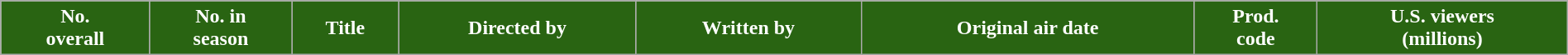<table class="wikitable plainrowheaders" style="width: 100%; margin-right: 0;">
<tr style="color:white">
<th style="background:#296412;"><span>No.<br>overall</span></th>
<th style="background:#296412;"><span>No. in<br>season</span></th>
<th style="background:#296412;"><span>Title</span></th>
<th style="background:#296412;"><span>Directed by</span></th>
<th style="background:#296412;"><span>Written by</span></th>
<th style="background:#296412;"><span>Original air date</span></th>
<th style="background:#296412;"><span>Prod.<br>code</span></th>
<th style="background:#296412;"><span>U.S. viewers<br>(millions)</span><br>











</th>
</tr>
</table>
